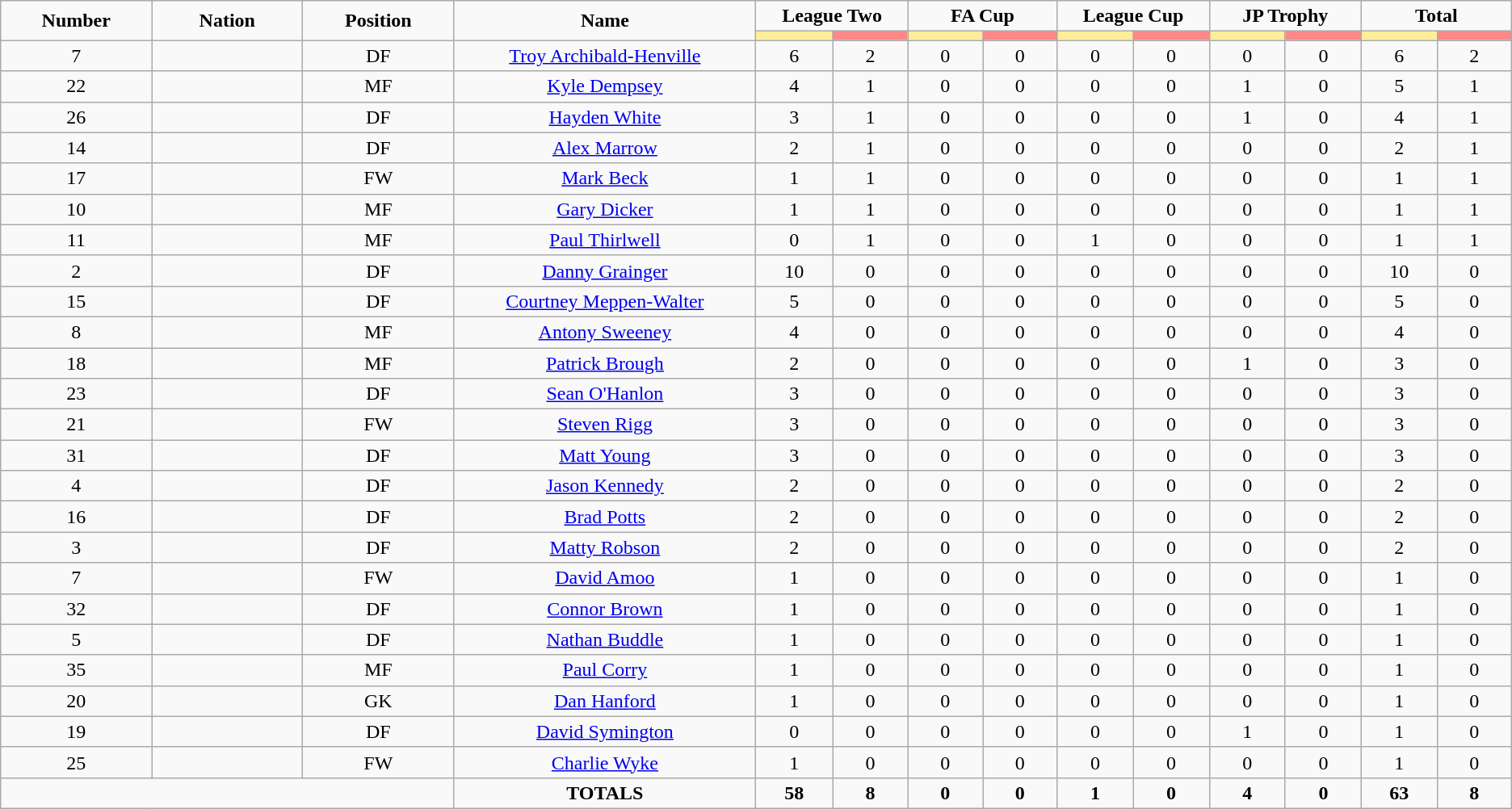<table class="wikitable" style="font-size: 100%; text-align: center;">
<tr>
<td rowspan="2" width="10%" align="center"><strong>Number</strong></td>
<td rowspan="2" width="10%" align="center"><strong>Nation</strong></td>
<td rowspan="2" width="10%" align="center"><strong>Position</strong></td>
<td rowspan="2" width="20%" align="center"><strong>Name</strong></td>
<td colspan="2" align="center"><strong>League Two</strong></td>
<td colspan="2" align="center"><strong>FA Cup</strong></td>
<td colspan="2" align="center"><strong>League Cup</strong></td>
<td colspan="2" align="center"><strong>JP Trophy</strong></td>
<td colspan="2" align="center"><strong>Total</strong></td>
</tr>
<tr>
<th width=60 style="background: #FFEE99"></th>
<th width=60 style="background: #FF8888"></th>
<th width=60 style="background: #FFEE99"></th>
<th width=60 style="background: #FF8888"></th>
<th width=60 style="background: #FFEE99"></th>
<th width=60 style="background: #FF8888"></th>
<th width=60 style="background: #FFEE99"></th>
<th width=60 style="background: #FF8888"></th>
<th width=60 style="background: #FFEE99"></th>
<th width=60 style="background: #FF8888"></th>
</tr>
<tr>
<td>7</td>
<td></td>
<td>DF</td>
<td><a href='#'>Troy Archibald-Henville</a></td>
<td>6</td>
<td>2</td>
<td>0</td>
<td>0</td>
<td>0</td>
<td>0</td>
<td>0</td>
<td>0</td>
<td>6</td>
<td>2</td>
</tr>
<tr>
<td>22</td>
<td></td>
<td>MF</td>
<td><a href='#'>Kyle Dempsey</a></td>
<td>4</td>
<td>1</td>
<td>0</td>
<td>0</td>
<td>0</td>
<td>0</td>
<td>1</td>
<td>0</td>
<td>5</td>
<td>1</td>
</tr>
<tr>
<td>26</td>
<td></td>
<td>DF</td>
<td><a href='#'>Hayden White</a></td>
<td>3</td>
<td>1</td>
<td>0</td>
<td>0</td>
<td>0</td>
<td>0</td>
<td>1</td>
<td>0</td>
<td>4</td>
<td>1</td>
</tr>
<tr>
<td>14</td>
<td></td>
<td>DF</td>
<td><a href='#'>Alex Marrow</a></td>
<td>2</td>
<td>1</td>
<td>0</td>
<td>0</td>
<td>0</td>
<td>0</td>
<td>0</td>
<td>0</td>
<td>2</td>
<td>1</td>
</tr>
<tr>
<td>17</td>
<td></td>
<td>FW</td>
<td><a href='#'>Mark Beck</a></td>
<td>1</td>
<td>1</td>
<td>0</td>
<td>0</td>
<td>0</td>
<td>0</td>
<td>0</td>
<td>0</td>
<td>1</td>
<td>1</td>
</tr>
<tr>
<td>10</td>
<td></td>
<td>MF</td>
<td><a href='#'>Gary Dicker</a></td>
<td>1</td>
<td>1</td>
<td>0</td>
<td>0</td>
<td>0</td>
<td>0</td>
<td>0</td>
<td>0</td>
<td>1</td>
<td>1</td>
</tr>
<tr>
<td>11</td>
<td></td>
<td>MF</td>
<td><a href='#'>Paul Thirlwell</a></td>
<td>0</td>
<td>1</td>
<td>0</td>
<td>0</td>
<td>1</td>
<td>0</td>
<td>0</td>
<td>0</td>
<td>1</td>
<td>1</td>
</tr>
<tr>
<td>2</td>
<td></td>
<td>DF</td>
<td><a href='#'>Danny Grainger</a></td>
<td>10</td>
<td>0</td>
<td>0</td>
<td>0</td>
<td>0</td>
<td>0</td>
<td>0</td>
<td>0</td>
<td>10</td>
<td>0</td>
</tr>
<tr>
<td>15</td>
<td></td>
<td>DF</td>
<td><a href='#'>Courtney Meppen-Walter</a></td>
<td>5</td>
<td>0</td>
<td>0</td>
<td>0</td>
<td>0</td>
<td>0</td>
<td>0</td>
<td>0</td>
<td>5</td>
<td>0</td>
</tr>
<tr>
<td>8</td>
<td></td>
<td>MF</td>
<td><a href='#'>Antony Sweeney</a></td>
<td>4</td>
<td>0</td>
<td>0</td>
<td>0</td>
<td>0</td>
<td>0</td>
<td>0</td>
<td>0</td>
<td>4</td>
<td>0</td>
</tr>
<tr>
<td>18</td>
<td></td>
<td>MF</td>
<td><a href='#'>Patrick Brough</a></td>
<td>2</td>
<td>0</td>
<td>0</td>
<td>0</td>
<td>0</td>
<td>0</td>
<td>1</td>
<td>0</td>
<td>3</td>
<td>0</td>
</tr>
<tr>
<td>23</td>
<td></td>
<td>DF</td>
<td><a href='#'>Sean O'Hanlon</a></td>
<td>3</td>
<td>0</td>
<td>0</td>
<td>0</td>
<td>0</td>
<td>0</td>
<td>0</td>
<td>0</td>
<td>3</td>
<td>0</td>
</tr>
<tr>
<td>21</td>
<td></td>
<td>FW</td>
<td><a href='#'>Steven Rigg</a></td>
<td>3</td>
<td>0</td>
<td>0</td>
<td>0</td>
<td>0</td>
<td>0</td>
<td>0</td>
<td>0</td>
<td>3</td>
<td>0</td>
</tr>
<tr>
<td>31</td>
<td></td>
<td>DF</td>
<td><a href='#'>Matt Young</a></td>
<td>3</td>
<td>0</td>
<td>0</td>
<td>0</td>
<td>0</td>
<td>0</td>
<td>0</td>
<td>0</td>
<td>3</td>
<td>0</td>
</tr>
<tr>
<td>4</td>
<td></td>
<td>DF</td>
<td><a href='#'>Jason Kennedy</a></td>
<td>2</td>
<td>0</td>
<td>0</td>
<td>0</td>
<td>0</td>
<td>0</td>
<td>0</td>
<td>0</td>
<td>2</td>
<td>0</td>
</tr>
<tr>
<td>16</td>
<td></td>
<td>DF</td>
<td><a href='#'>Brad Potts</a></td>
<td>2</td>
<td>0</td>
<td>0</td>
<td>0</td>
<td>0</td>
<td>0</td>
<td>0</td>
<td>0</td>
<td>2</td>
<td>0</td>
</tr>
<tr>
<td>3</td>
<td></td>
<td>DF</td>
<td><a href='#'>Matty Robson</a></td>
<td>2</td>
<td>0</td>
<td>0</td>
<td>0</td>
<td>0</td>
<td>0</td>
<td>0</td>
<td>0</td>
<td>2</td>
<td>0</td>
</tr>
<tr>
<td>7</td>
<td></td>
<td>FW</td>
<td><a href='#'>David Amoo</a></td>
<td>1</td>
<td>0</td>
<td>0</td>
<td>0</td>
<td>0</td>
<td>0</td>
<td>0</td>
<td>0</td>
<td>1</td>
<td>0</td>
</tr>
<tr>
<td>32</td>
<td></td>
<td>DF</td>
<td><a href='#'>Connor Brown</a></td>
<td>1</td>
<td>0</td>
<td>0</td>
<td>0</td>
<td>0</td>
<td>0</td>
<td>0</td>
<td>0</td>
<td>1</td>
<td>0</td>
</tr>
<tr>
<td>5</td>
<td></td>
<td>DF</td>
<td><a href='#'>Nathan Buddle</a></td>
<td>1</td>
<td>0</td>
<td>0</td>
<td>0</td>
<td>0</td>
<td>0</td>
<td>0</td>
<td>0</td>
<td>1</td>
<td>0</td>
</tr>
<tr>
<td>35</td>
<td></td>
<td>MF</td>
<td><a href='#'>Paul Corry</a></td>
<td>1</td>
<td>0</td>
<td>0</td>
<td>0</td>
<td>0</td>
<td>0</td>
<td>0</td>
<td>0</td>
<td>1</td>
<td>0</td>
</tr>
<tr>
<td>20</td>
<td></td>
<td>GK</td>
<td><a href='#'>Dan Hanford</a></td>
<td>1</td>
<td>0</td>
<td>0</td>
<td>0</td>
<td>0</td>
<td>0</td>
<td>0</td>
<td>0</td>
<td>1</td>
<td>0</td>
</tr>
<tr>
<td>19</td>
<td></td>
<td>DF</td>
<td><a href='#'>David Symington</a></td>
<td>0</td>
<td>0</td>
<td>0</td>
<td>0</td>
<td>0</td>
<td>0</td>
<td>1</td>
<td>0</td>
<td>1</td>
<td>0</td>
</tr>
<tr>
<td>25</td>
<td></td>
<td>FW</td>
<td><a href='#'>Charlie Wyke</a></td>
<td>1</td>
<td>0</td>
<td>0</td>
<td>0</td>
<td>0</td>
<td>0</td>
<td>0</td>
<td>0</td>
<td>1</td>
<td>0</td>
</tr>
<tr>
<td colspan="3"></td>
<td><strong>TOTALS</strong></td>
<td><strong>58</strong></td>
<td><strong>8</strong></td>
<td><strong>0</strong></td>
<td><strong>0</strong></td>
<td><strong>1</strong></td>
<td><strong>0</strong></td>
<td><strong>4</strong></td>
<td><strong>0</strong></td>
<td><strong>63</strong></td>
<td><strong>8</strong></td>
</tr>
</table>
